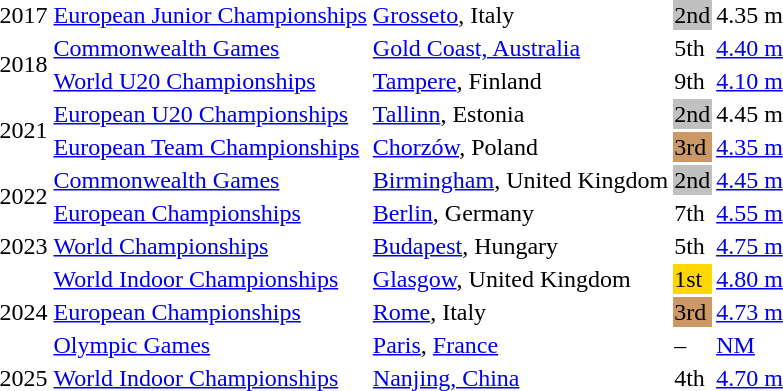<table>
<tr>
<td>2017</td>
<td><a href='#'>European Junior Championships</a></td>
<td><a href='#'>Grosseto</a>, Italy</td>
<td bgcolor=silver>2nd</td>
<td>4.35 m</td>
</tr>
<tr>
<td rowspan=2>2018</td>
<td><a href='#'>Commonwealth Games</a></td>
<td><a href='#'>Gold Coast, Australia</a></td>
<td>5th</td>
<td><a href='#'>4.40 m</a></td>
<td></td>
</tr>
<tr>
<td><a href='#'>World U20 Championships</a></td>
<td><a href='#'>Tampere</a>, Finland</td>
<td>9th</td>
<td><a href='#'>4.10 m</a></td>
</tr>
<tr>
<td rowspan=2>2021</td>
<td><a href='#'>European U20 Championships</a></td>
<td><a href='#'>Tallinn</a>, Estonia</td>
<td bgcolor=silver>2nd</td>
<td>4.45 m</td>
</tr>
<tr>
<td><a href='#'>European Team Championships</a></td>
<td><a href='#'>Chorzów</a>, Poland</td>
<td bgcolor=cc9966>3rd</td>
<td><a href='#'>4.35 m</a></td>
</tr>
<tr>
<td rowspan=2>2022</td>
<td><a href='#'>Commonwealth Games</a></td>
<td><a href='#'>Birmingham</a>, United Kingdom</td>
<td bgcolor=silver>2nd</td>
<td><a href='#'>4.45 m</a></td>
<td></td>
</tr>
<tr>
<td><a href='#'>European Championships</a></td>
<td><a href='#'>Berlin</a>, Germany</td>
<td>7th</td>
<td><a href='#'>4.55 m</a></td>
</tr>
<tr>
<td>2023</td>
<td><a href='#'>World Championships</a></td>
<td><a href='#'>Budapest</a>, Hungary</td>
<td>5th</td>
<td><a href='#'>4.75 m</a></td>
</tr>
<tr>
<td rowspan=3>2024</td>
<td><a href='#'>World Indoor Championships</a></td>
<td><a href='#'>Glasgow</a>, United Kingdom</td>
<td bgcolor=gold>1st</td>
<td><a href='#'>4.80 m</a></td>
</tr>
<tr>
<td><a href='#'>European Championships</a></td>
<td><a href='#'>Rome</a>, Italy</td>
<td bgcolor=cc9966>3rd</td>
<td><a href='#'>4.73 m</a></td>
</tr>
<tr>
<td><a href='#'>Olympic Games</a></td>
<td><a href='#'>Paris</a>, <a href='#'>France</a></td>
<td>–</td>
<td><a href='#'>NM</a></td>
</tr>
<tr>
<td>2025</td>
<td><a href='#'>World Indoor Championships</a></td>
<td><a href='#'>Nanjing, China</a></td>
<td>4th</td>
<td><a href='#'>4.70 m</a></td>
</tr>
</table>
